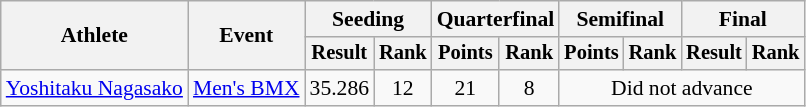<table class="wikitable" style="font-size:90%;">
<tr>
<th rowspan=2>Athlete</th>
<th rowspan=2>Event</th>
<th colspan=2>Seeding</th>
<th colspan=2>Quarterfinal</th>
<th colspan=2>Semifinal</th>
<th colspan=2>Final</th>
</tr>
<tr style="font-size:95%">
<th>Result</th>
<th>Rank</th>
<th>Points</th>
<th>Rank</th>
<th>Points</th>
<th>Rank</th>
<th>Result</th>
<th>Rank</th>
</tr>
<tr align=center>
<td align=left><a href='#'>Yoshitaku Nagasako</a></td>
<td align=left><a href='#'>Men's BMX</a></td>
<td>35.286</td>
<td>12</td>
<td>21</td>
<td>8</td>
<td colspan=4>Did not advance</td>
</tr>
</table>
